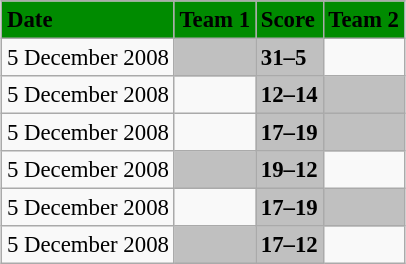<table class="wikitable" style="margin:0.5em auto; font-size:95%">
<tr bgcolor="#008B00">
<td><strong>Date</strong></td>
<td><strong>Team 1</strong></td>
<td><strong>Score</strong></td>
<td><strong>Team 2</strong></td>
</tr>
<tr>
<td>5 December 2008</td>
<td bgcolor="silver"><strong></strong></td>
<td bgcolor="silver"><strong>31–5</strong></td>
<td></td>
</tr>
<tr>
<td>5 December 2008</td>
<td></td>
<td bgcolor="silver"><strong>12–14</strong></td>
<td bgcolor="silver"><strong></strong></td>
</tr>
<tr>
<td>5 December 2008</td>
<td></td>
<td bgcolor="silver"><strong>17–19</strong></td>
<td bgcolor="silver"><strong></strong></td>
</tr>
<tr>
<td>5 December 2008</td>
<td bgcolor="silver"><strong></strong></td>
<td bgcolor="silver"><strong>19–12</strong></td>
<td></td>
</tr>
<tr>
<td>5 December 2008</td>
<td></td>
<td bgcolor="silver"><strong>17–19</strong></td>
<td bgcolor="silver"><strong></strong></td>
</tr>
<tr>
<td>5 December 2008</td>
<td bgcolor="silver"><strong></strong></td>
<td bgcolor="silver"><strong>17–12</strong></td>
<td></td>
</tr>
</table>
